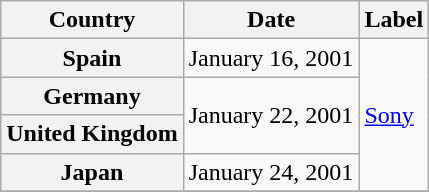<table class="wikitable plainrowheaders">
<tr>
<th scope="col">Country</th>
<th scope="col">Date</th>
<th scope="col">Label</th>
</tr>
<tr>
<th scope="row">Spain</th>
<td>January 16, 2001</td>
<td rowspan="4"><a href='#'>Sony</a></td>
</tr>
<tr>
<th scope="row">Germany</th>
<td rowspan="2">January 22, 2001</td>
</tr>
<tr>
<th scope="row">United Kingdom</th>
</tr>
<tr>
<th scope="row">Japan</th>
<td>January 24, 2001</td>
</tr>
<tr>
</tr>
</table>
